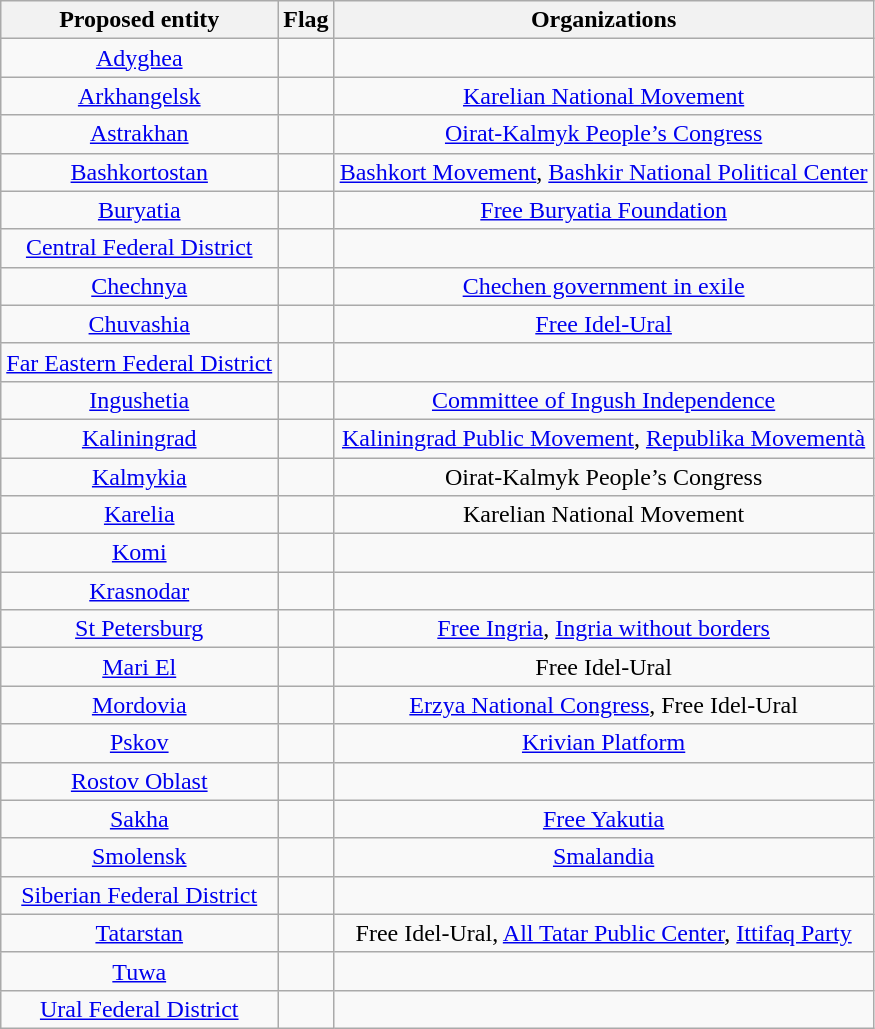<table class="wikitable" style="text-align:center">
<tr>
<th>Proposed entity</th>
<th>Flag</th>
<th>Organizations</th>
</tr>
<tr>
<td><a href='#'>Adyghea</a></td>
<td></td>
<td></td>
</tr>
<tr>
<td><a href='#'>Arkhangelsk</a></td>
<td></td>
<td><a href='#'>Karelian National Movement</a></td>
</tr>
<tr>
<td><a href='#'>Astrakhan</a></td>
<td></td>
<td><a href='#'>Oirat-Kalmyk People’s Congress</a></td>
</tr>
<tr>
<td><a href='#'>Bashkortostan</a></td>
<td></td>
<td><a href='#'>Bashkort Movement</a>, <a href='#'>Bashkir National Political Center</a></td>
</tr>
<tr>
<td><a href='#'>Buryatia</a></td>
<td></td>
<td><a href='#'>Free Buryatia Foundation</a></td>
</tr>
<tr>
<td><a href='#'>Central Federal District</a></td>
<td></td>
<td></td>
</tr>
<tr>
<td><a href='#'>Chechnya</a></td>
<td></td>
<td><a href='#'>Chechen government in exile</a></td>
</tr>
<tr>
<td><a href='#'>Chuvashia</a></td>
<td></td>
<td><a href='#'>Free Idel-Ural</a></td>
</tr>
<tr>
<td><a href='#'>Far Eastern Federal District</a></td>
<td></td>
<td></td>
</tr>
<tr>
<td><a href='#'>Ingushetia</a></td>
<td></td>
<td><a href='#'>Committee of Ingush Independence</a></td>
</tr>
<tr>
<td><a href='#'>Kaliningrad</a></td>
<td></td>
<td><a href='#'>Kaliningrad Public Movement</a>, <a href='#'>Republika Movementà</a></td>
</tr>
<tr>
<td><a href='#'>Kalmykia</a></td>
<td></td>
<td>Oirat-Kalmyk People’s Congress</td>
</tr>
<tr>
<td><a href='#'>Karelia</a></td>
<td></td>
<td>Karelian National Movement</td>
</tr>
<tr>
<td><a href='#'>Komi</a></td>
<td></td>
<td></td>
</tr>
<tr>
<td><a href='#'>Krasnodar</a></td>
<td></td>
<td></td>
</tr>
<tr>
<td><a href='#'>St Petersburg</a></td>
<td></td>
<td><a href='#'>Free Ingria</a>, <a href='#'>Ingria without borders</a></td>
</tr>
<tr>
<td><a href='#'>Mari El</a></td>
<td></td>
<td>Free Idel-Ural</td>
</tr>
<tr>
<td><a href='#'>Mordovia</a></td>
<td></td>
<td><a href='#'>Erzya National Congress</a>, Free Idel-Ural</td>
</tr>
<tr>
<td><a href='#'>Pskov</a></td>
<td></td>
<td><a href='#'>Krivian Platform</a></td>
</tr>
<tr>
<td><a href='#'>Rostov Oblast</a></td>
<td></td>
<td></td>
</tr>
<tr>
<td><a href='#'>Sakha</a></td>
<td></td>
<td><a href='#'>Free Yakutia</a></td>
</tr>
<tr>
<td><a href='#'>Smolensk</a></td>
<td></td>
<td><a href='#'>Smalandia</a></td>
</tr>
<tr>
<td><a href='#'>Siberian Federal District</a></td>
<td></td>
</tr>
<tr>
<td><a href='#'>Tatarstan</a></td>
<td></td>
<td>Free Idel-Ural, <a href='#'>All Tatar Public Center</a>, <a href='#'>Ittifaq Party</a></td>
</tr>
<tr>
<td><a href='#'>Tuwa</a></td>
<td></td>
<td></td>
</tr>
<tr>
<td><a href='#'>Ural Federal District</a></td>
<td></td>
<td></td>
</tr>
</table>
